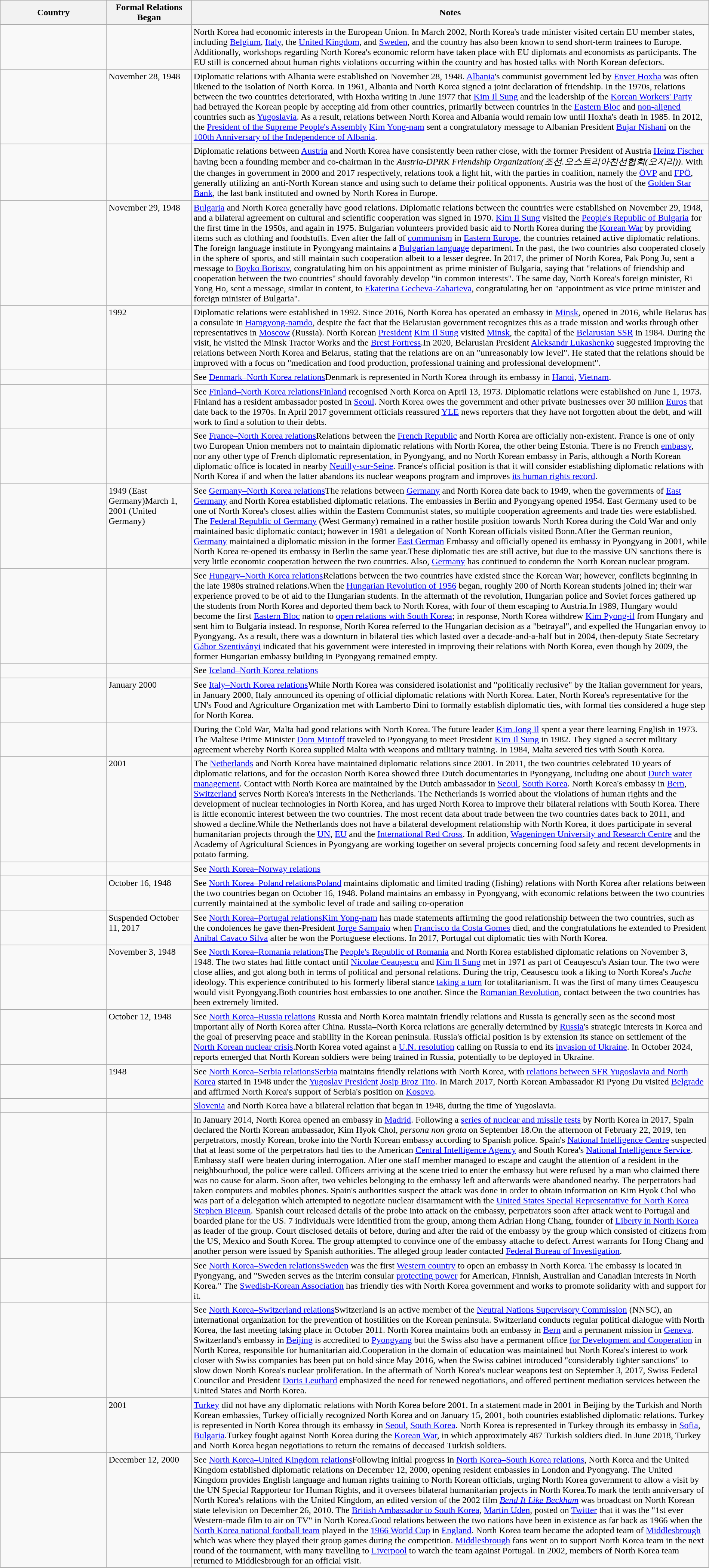<table class="wikitable sortable" style="width:100%; margin:auto;">
<tr>
<th style="width:15%;">Country</th>
<th style="width:12%;">Formal Relations Began</th>
<th>Notes</th>
</tr>
<tr valign="top">
<td></td>
<td></td>
<td>North Korea had economic interests in the European Union. In March 2002, North Korea's trade minister visited certain EU member states, including <a href='#'>Belgium</a>, <a href='#'>Italy</a>, the <a href='#'>United Kingdom</a>, and <a href='#'>Sweden</a>, and the country has also been known to send short-term trainees to Europe. Additionally, workshops regarding North Korea's economic reform have taken place with EU diplomats and economists as participants. The EU still is concerned about human rights violations occurring within the country and has hosted talks with North Korean defectors.</td>
</tr>
<tr valign="top">
<td></td>
<td> November 28, 1948</td>
<td>Diplomatic relations with Albania were established on November 28, 1948. <a href='#'>Albania</a>'s communist government led by <a href='#'>Enver Hoxha</a> was often likened to the isolation of North Korea. In 1961, Albania and North Korea signed a joint declaration of friendship. In the 1970s, relations between the two countries deteriorated, with Hoxha writing in June 1977 that <a href='#'>Kim Il Sung</a> and the leadership of the <a href='#'>Korean Workers' Party</a> had betrayed the Korean people by accepting aid from other countries, primarily between countries in the <a href='#'>Eastern Bloc</a> and <a href='#'>non-aligned</a> countries such as <a href='#'>Yugoslavia</a>. As a result, relations between North Korea and Albania would remain low until Hoxha's death in 1985. In 2012, the <a href='#'>President of the Supreme People's Assembly</a> <a href='#'>Kim Yong-nam</a> sent a congratulatory message to Albanian President <a href='#'>Bujar Nishani</a> on the <a href='#'>100th Anniversary of the Independence of Albania</a>.</td>
</tr>
<tr valign="top">
<td></td>
<td></td>
<td>Diplomatic relations between <a href='#'>Austria</a> and North Korea have consistently been rather close, with the former President of Austria <a href='#'>Heinz Fischer</a> having been a founding member and co-chairman in the <em>Austria-DPRK Friendship Organization(조선.오스트리아친선협회(오지리))</em>. With the changes in government in 2000 and 2017 respectively, relations took a light hit, with the parties in coalition, namely the <a href='#'>ÖVP</a> and <a href='#'>FPÖ</a>, generally utilizing an anti-North Korean stance and using such to defame their political opponents. Austria was the host of the <a href='#'>Golden Star Bank</a>, the last bank instituted and owned by North Korea in Europe.</td>
</tr>
<tr valign="top">
<td></td>
<td>November 29, 1948</td>
<td><a href='#'>Bulgaria</a> and North Korea generally have good relations. Diplomatic relations between the countries were established on November 29, 1948, and a bilateral agreement on cultural and scientific cooperation was signed in 1970. <a href='#'>Kim Il Sung</a> visited the <a href='#'>People's Republic of Bulgaria</a> for the first time in the 1950s, and again in 1975. Bulgarian volunteers provided basic aid to North Korea during the <a href='#'>Korean War</a> by providing items such as clothing and foodstuffs. Even after the fall of <a href='#'>communism</a> in <a href='#'>Eastern Europe</a>, the countries retained active diplomatic relations. The foreign language institute in Pyongyang maintains a <a href='#'>Bulgarian language</a> department. In the past, the two countries also cooperated closely in the sphere of sports, and still maintain such cooperation albeit to a lesser degree. In 2017, the primer of North Korea, Pak Pong Ju, sent a message to <a href='#'>Boyko Borisov</a>, congratulating him on his appointment as prime minister of Bulgaria, saying that "relations of friendship and cooperation between the two countries" should favorably develop "in common interests". The same day, North Korea's foreign minister, Ri Yong Ho, sent a message, similar in content, to <a href='#'>Ekaterina Gecheva-Zaharieva</a>, congratulating her on "appointment as vice prime minister and foreign minister of Bulgaria".</td>
</tr>
<tr valign="top">
<td></td>
<td>1992</td>
<td>Diplomatic relations were established in 1992. Since 2016, North Korea has operated an embassy in <a href='#'>Minsk</a>, opened in 2016, while Belarus has a consulate in <a href='#'>Hamgyong-namdo</a>, despite the fact that the Belarusian government recognizes this as a trade mission and works through other representatives in <a href='#'>Moscow</a> (Russia). North Korean <a href='#'>President</a> <a href='#'>Kim Il Sung</a> visited <a href='#'>Minsk</a>, the capital of the <a href='#'>Belarusian SSR</a> in 1984. During the visit, he visited the Minsk Tractor Works and the <a href='#'>Brest Fortress</a>.In 2020, Belarusian President <a href='#'>Aleksandr Lukashenko</a> suggested improving the relations between North Korea and Belarus, stating that the relations are on an "unreasonably low level". He stated that the relations should be improved with a focus on "medication and food production, professional training and professional development".</td>
</tr>
<tr valign="top">
<td></td>
<td></td>
<td>See <a href='#'>Denmark–North Korea relations</a>Denmark is represented in North Korea through its embassy in <a href='#'>Hanoi</a>, <a href='#'>Vietnam</a>.</td>
</tr>
<tr valign="top">
<td></td>
<td></td>
<td>See <a href='#'>Finland–North Korea relations</a><a href='#'>Finland</a> recognised North Korea on April 13, 1973. Diplomatic relations were established on June 1, 1973. Finland has a resident ambassador posted in <a href='#'>Seoul</a>. North Korea owes the government and other private businesses over 30 million <a href='#'>Euros</a> that date back to the 1970s. In April 2017 government officials reassured <a href='#'>YLE</a> news reporters that they have not forgotten about the debt, and will work to find a solution to their debts.</td>
</tr>
<tr valign="top">
<td></td>
<td></td>
<td>See <a href='#'>France–North Korea relations</a>Relations between the <a href='#'>French Republic</a> and North Korea are officially non-existent. France is one of only two European Union members not to maintain diplomatic relations with North Korea, the other being Estonia. There is no French <a href='#'>embassy</a>, nor any other type of French diplomatic representation, in Pyongyang, and no North Korean embassy in Paris, although a North Korean diplomatic office is located in nearby <a href='#'>Neuilly-sur-Seine</a>. France's official position is that it will consider establishing diplomatic relations with North Korea if and when the latter abandons its nuclear weapons program and improves <a href='#'>its human rights record</a>.</td>
</tr>
<tr valign="top">
<td></td>
<td>1949 (East Germany)March 1, 2001 (United Germany)</td>
<td>See <a href='#'>Germany–North Korea relations</a>The relations between <a href='#'>Germany</a> and North Korea date back to 1949, when the governments of <a href='#'>East Germany</a> and North Korea established diplomatic relations. The embassies in Berlin and Pyongyang opened 1954. East Germany used to be one of North Korea's closest allies within the Eastern Communist states, so multiple cooperation agreements and trade ties were established. The <a href='#'>Federal Republic of Germany</a> (West Germany) remained in a rather hostile position towards North Korea during the Cold War and only maintained basic diplomatic contact; however in 1981 a delegation of North Korean officials visited Bonn.After the German reunion, <a href='#'>Germany</a> maintained a diplomatic mission in the former <a href='#'>East German</a> Embassy and officially opened its embassy in Pyongyang in 2001, while North Korea re-opened its embassy in Berlin the same year.These diplomatic ties are still active, but due to the massive UN sanctions there is very little economic cooperation between the two countries. Also, <a href='#'>Germany</a> has continued to condemn the North Korean nuclear program.</td>
</tr>
<tr valign="top">
<td></td>
<td></td>
<td>See <a href='#'>Hungary–North Korea relations</a>Relations between the two countries have existed since the Korean War; however, conflicts beginning in the late 1980s strained relations.When the <a href='#'>Hungarian Revolution of 1956</a> began, roughly 200 of North Korean students joined in; their war experience proved to be of aid to the Hungarian students. In the aftermath of the revolution, Hungarian police and Soviet forces gathered up the students from North Korea and deported them back to North Korea, with four of them escaping to Austria.In 1989, Hungary would become the first <a href='#'>Eastern Bloc</a> nation to <a href='#'>open relations with South Korea</a>; in response, North Korea withdrew <a href='#'>Kim Pyong-il</a> from Hungary and sent him to Bulgaria instead. In response, North Korea referred to the Hungarian decision as a "betrayal", and expelled the Hungarian envoy to Pyongyang. As a result, there was a downturn in bilateral ties which lasted over a decade-and-a-half but in 2004, then-deputy State Secretary <a href='#'>Gábor Szentiványi</a> indicated that his government were interested in improving their relations with North Korea, even though by 2009, the former Hungarian embassy building in Pyongyang remained empty.</td>
</tr>
<tr valign="top">
<td></td>
<td></td>
<td>See <a href='#'>Iceland–North Korea relations</a></td>
</tr>
<tr valign="top">
<td></td>
<td>January 2000</td>
<td>See <a href='#'>Italy–North Korea relations</a>While North Korea was considered isolationist and "politically reclusive" by the Italian government for years, in January 2000, Italy announced its opening of official diplomatic relations with North Korea. Later, North Korea's representative for the UN's Food and Agriculture Organization met with Lamberto Dini to formally establish diplomatic ties, with formal ties considered a huge step for North Korea.</td>
</tr>
<tr valign="top">
<td></td>
<td></td>
<td>During the Cold War, Malta had good relations with North Korea. The future leader <a href='#'>Kim Jong Il</a> spent a year there learning English in 1973. The Maltese Prime Minister <a href='#'>Dom Mintoff</a> traveled to Pyongyang to meet President <a href='#'>Kim Il Sung</a> in 1982. They signed a secret military agreement whereby North Korea supplied Malta with weapons and military training. In 1984, Malta severed ties with South Korea.</td>
</tr>
<tr valign="top">
<td></td>
<td>2001</td>
<td>The <a href='#'>Netherlands</a> and North Korea have maintained diplomatic relations since 2001. In 2011, the two countries celebrated 10 years of diplomatic relations, and for the occasion North Korea showed three Dutch documentaries in Pyongyang, including one about <a href='#'>Dutch water management</a>. Contact with North Korea are maintained by the Dutch ambassador in <a href='#'>Seoul</a>, <a href='#'>South Korea</a>. North Korea's embassy in <a href='#'>Bern</a>, <a href='#'>Switzerland</a> serves North Korea's interests in the Netherlands. The Netherlands is worried about the violations of human rights and the development of nuclear technologies in North Korea, and has urged North Korea to improve their bilateral relations with South Korea. There is little economic interest between the two countries. The most recent data about trade between the two countries dates back to 2011, and showed a decline.While the Netherlands does not have a bilateral development relationship with North Korea, it does participate in several humanitarian projects through the <a href='#'>UN</a>, <a href='#'>EU</a> and the <a href='#'>International Red Cross</a>. In addition, <a href='#'>Wageningen University and Research Centre</a> and the Academy of Agricultural Sciences in Pyongyang are working together on several projects concerning food safety and recent developments in potato farming.</td>
</tr>
<tr valign="top">
<td></td>
<td></td>
<td>See <a href='#'>North Korea–Norway relations</a></td>
</tr>
<tr valign="top">
<td></td>
<td>October 16, 1948</td>
<td>See <a href='#'>North Korea–Poland relations</a><a href='#'>Poland</a> maintains diplomatic and limited trading (fishing) relations with North Korea after relations between the two countries began on October 16, 1948. Poland maintains an embassy in Pyongyang, with economic relations between the two countries currently maintained at the symbolic level of trade and sailing co-operation</td>
</tr>
<tr valign="top">
<td></td>
<td> Suspended October 11, 2017</td>
<td>See <a href='#'>North Korea–Portugal relations</a><a href='#'>Kim Yong-nam</a> has made statements affirming the good relationship between the two countries, such as the condolences he gave then-President <a href='#'>Jorge Sampaio</a> when <a href='#'>Francisco da Costa Gomes</a> died, and the congratulations he extended to President <a href='#'>Aníbal Cavaco Silva</a> after he won the Portuguese elections. In 2017, Portugal cut diplomatic ties with North Korea.</td>
</tr>
<tr valign="top">
<td></td>
<td>November 3, 1948</td>
<td>See <a href='#'>North Korea–Romania relations</a>The <a href='#'>People's Republic of Romania</a> and North Korea established diplomatic relations on November 3, 1948. The two states had little contact until <a href='#'>Nicolae Ceaușescu</a> and <a href='#'>Kim Il Sung</a> met in 1971 as part of Ceaușescu's Asian tour. The two were close allies, and got along both in terms of political and personal relations. During the trip, Ceausescu took a liking to North Korea's <em>Juche</em> ideology. This experience contributed to his formerly liberal stance <a href='#'>taking a turn</a> for totalitarianism. It was the first of many times Ceaușescu would visit Pyongyang.Both countries host embassies to one another. Since the <a href='#'>Romanian Revolution</a>, contact between the two countries has been extremely limited.</td>
</tr>
<tr valign="top">
<td></td>
<td>October 12, 1948</td>
<td>See <a href='#'>North Korea–Russia relations</a> Russia and North Korea maintain friendly relations and Russia is generally seen as the second most important ally of North Korea after China. Russia–North Korea relations are generally determined by <a href='#'>Russia</a>'s strategic interests in Korea and the goal of preserving peace and stability in the Korean peninsula. Russia's official position is by extension its stance on settlement of the <a href='#'>North Korean nuclear crisis</a>.North Korea voted against a <a href='#'>U.N. resolution</a> calling on Russia to end its <a href='#'>invasion of Ukraine</a>. In October 2024, reports emerged that North Korean soldiers were being trained in Russia, potentially to be deployed in Ukraine.</td>
</tr>
<tr valign="top">
<td></td>
<td>1948</td>
<td>See <a href='#'>North Korea–Serbia relations</a><a href='#'>Serbia</a> maintains friendly relations with North Korea, with <a href='#'>relations between SFR Yugoslavia and North Korea</a> started in 1948 under the <a href='#'>Yugoslav President</a> <a href='#'>Josip Broz Tito</a>. In March 2017, North Korean Ambassador Ri Pyong Du visited <a href='#'>Belgrade</a> and affirmed North Korea's support of Serbia's position on <a href='#'>Kosovo</a>.</td>
</tr>
<tr valign="top">
<td></td>
<td></td>
<td><a href='#'>Slovenia</a> and North Korea have a bilateral relation that began in 1948, during the time of Yugoslavia.</td>
</tr>
<tr valign="top">
<td></td>
<td></td>
<td>In January 2014, North Korea opened an embassy in <a href='#'>Madrid</a>. Following a <a href='#'>series of nuclear and missile tests</a> by North Korea in 2017, Spain declared the North Korean ambassador, Kim Hyok Chol, <em>persona non grata</em> on September 18.On the afternoon of February 22, 2019, ten perpetrators, mostly Korean, broke into the North Korean embassy according to Spanish police. Spain's <a href='#'>National Intelligence Centre</a> suspected that at least some of the perpetrators had ties to the American <a href='#'>Central Intelligence Agency</a> and South Korea's <a href='#'>National Intelligence Service</a>. Embassy staff were beaten during interrogation. After one staff member managed to escape and caught the attention of a resident in the neighbourhood, the police were called. Officers arriving at the scene tried to enter the embassy but were refused by a man who claimed there was no cause for alarm. Soon after, two vehicles belonging to the embassy left and afterwards were abandoned nearby. The perpetrators had taken computers and mobiles phones. Spain's authorities suspect the attack was done in order to obtain information on Kim Hyok Chol who was part of a delegation which attempted to negotiate nuclear disarmament with the <a href='#'>United States Special Representative for North Korea</a> <a href='#'>Stephen Biegun</a>. Spanish court released details of the probe into attack on the embassy, perpetrators soon after attack went to Portugal and boarded plane for the US. 7 individuals were identified from the group, among them Adrian Hong Chang, founder of <a href='#'>Liberty in North Korea</a> as leader of the group. Court disclosed details of before, during and after the raid of the embassy by the group which consisted of citizens from the US, Mexico and South Korea. The group attempted to convince one of the embassy attache to defect. Arrest warrants for Hong Chang and another person were issued by Spanish authorities. The alleged group leader contacted <a href='#'>Federal Bureau of Investigation</a>.</td>
</tr>
<tr valign="top">
<td></td>
<td></td>
<td>See <a href='#'>North Korea–Sweden relations</a><a href='#'>Sweden</a> was the first <a href='#'>Western country</a> to open an embassy in North Korea. The embassy is located in Pyongyang, and "Sweden serves as the interim consular <a href='#'>protecting power</a> for American, Finnish, Australian and Canadian interests in North Korea." The <a href='#'>Swedish-Korean Association</a> has friendly ties with North Korea government and works to promote solidarity with and support for it.</td>
</tr>
<tr valign="top">
<td></td>
<td></td>
<td>See <a href='#'>North Korea–Switzerland relations</a>Switzerland is an active member of the <a href='#'>Neutral Nations Supervisory Commission</a> (NNSC), an international organization for the prevention of hostilities on the Korean peninsula. Switzerland conducts regular political dialogue with North Korea, the last meeting taking place in October 2011. North Korea maintains both an embassy in <a href='#'>Bern</a> and a permanent mission in <a href='#'>Geneva</a>. Switzerland's embassy in <a href='#'>Beijing</a> is accredited to <a href='#'>Pyongyang</a> but the Swiss also have a permanent office <a href='#'>for Development and Cooperation</a> in North Korea, responsible for humanitarian aid.Cooperation in the domain of education was maintained but North Korea's interest to work closer with Swiss companies has been put on hold since May 2016, when the Swiss cabinet introduced "considerably tighter sanctions" to slow down North Korea's nuclear proliferation. In the aftermath of North Korea's nuclear weapons test on September 3, 2017, Swiss Federal Councilor and President <a href='#'>Doris Leuthard</a> emphasized the need for renewed negotiations, and offered pertinent mediation services between the United States and North Korea.</td>
</tr>
<tr valign="top">
<td></td>
<td>2001</td>
<td><a href='#'>Turkey</a> did not have any diplomatic relations with North Korea before 2001. In a statement made in 2001 in Beijing by the Turkish and North Korean embassies, Turkey officially recognized North Korea and on January 15, 2001, both countries established diplomatic relations. Turkey is represented in North Korea through its embassy in <a href='#'>Seoul</a>, <a href='#'>South Korea</a>. North Korea is represented in Turkey through its embassy in <a href='#'>Sofia</a>, <a href='#'>Bulgaria</a>.Turkey fought against North Korea during the <a href='#'>Korean War</a>, in which approximately 487 Turkish soldiers died. In June 2018, Turkey and North Korea began negotiations to return the remains of deceased Turkish soldiers.</td>
</tr>
<tr valign="top">
<td></td>
<td>December 12, 2000</td>
<td>See <a href='#'>North Korea–United Kingdom relations</a>Following initial progress in <a href='#'>North Korea–South Korea relations</a>, North Korea and the United Kingdom established diplomatic relations on December 12, 2000, opening resident embassies in London and Pyongyang. The United Kingdom provides English language and human rights training to North Korean officials, urging North Korea government to allow a visit by the UN Special Rapporteur for Human Rights, and it oversees bilateral humanitarian projects in North Korea.To mark the tenth anniversary of North Korea's relations with the United Kingdom, an edited version of the 2002 film <em><a href='#'>Bend It Like Beckham</a></em> was broadcast on North Korean state television on December 26, 2010. The <a href='#'>British Ambassador to South Korea</a>, <a href='#'>Martin Uden</a>, posted on <a href='#'>Twitter</a> that it was the "1st ever Western-made film to air on TV" in North Korea.Good relations between the two nations have been in existence as far back as 1966 when the <a href='#'>North Korea national football team</a> played in the <a href='#'>1966 World Cup</a> in <a href='#'>England</a>. North Korea team became the adopted team of <a href='#'>Middlesbrough</a> which was where they played their group games during the competition. <a href='#'>Middlesbrough</a> fans went on to support North Korea team in the next round of the tournament, with many travelling to <a href='#'>Liverpool</a> to watch the team against Portugal. In 2002, members of North Korea team returned to Middlesbrough for an official visit.</td>
</tr>
</table>
